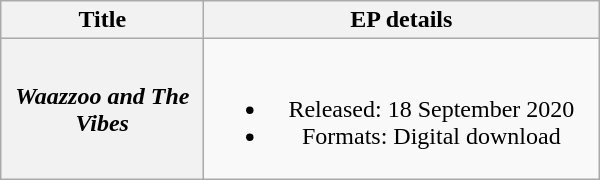<table class="wikitable plainrowheaders" style="text-align:center;">
<tr>
<th scope="col" style="width:8em;">Title</th>
<th scope="col" style="width:16em;">EP details</th>
</tr>
<tr>
<th scope="row"><em>Waazzoo and The Vibes</em></th>
<td><br><ul><li>Released: 18 September 2020</li><li>Formats: Digital download</li></ul></td>
</tr>
</table>
